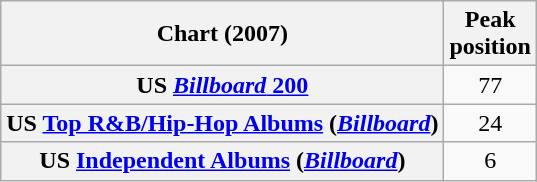<table class="wikitable sortable plainrowheaders" style="text-align:center">
<tr>
<th scope="col">Chart (2007)</th>
<th scope="col">Peak<br>position</th>
</tr>
<tr>
<th scope="row">US <a href='#'><em>Billboard</em> 200</a></th>
<td>77</td>
</tr>
<tr>
<th scope="row">US <a href='#'>Top R&B/Hip-Hop Albums</a> (<em><a href='#'>Billboard</a></em>)</th>
<td>24</td>
</tr>
<tr>
<th scope="row">US <a href='#'>Independent Albums</a> (<em><a href='#'>Billboard</a></em>)</th>
<td>6</td>
</tr>
</table>
